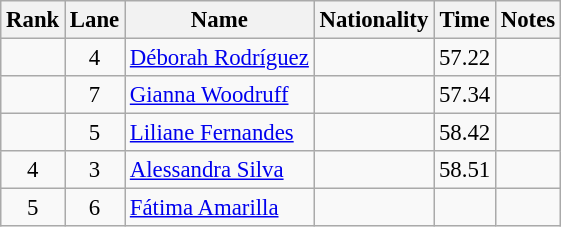<table class="wikitable sortable" style="text-align:center;font-size:95%">
<tr>
<th>Rank</th>
<th>Lane</th>
<th>Name</th>
<th>Nationality</th>
<th>Time</th>
<th>Notes</th>
</tr>
<tr>
<td></td>
<td>4</td>
<td align=left><a href='#'>Déborah Rodríguez</a></td>
<td align=left></td>
<td>57.22</td>
<td></td>
</tr>
<tr>
<td></td>
<td>7</td>
<td align=left><a href='#'>Gianna Woodruff</a></td>
<td align=left></td>
<td>57.34</td>
<td></td>
</tr>
<tr>
<td></td>
<td>5</td>
<td align=left><a href='#'>Liliane Fernandes</a></td>
<td align=left></td>
<td>58.42</td>
<td></td>
</tr>
<tr>
<td>4</td>
<td>3</td>
<td align=left><a href='#'>Alessandra Silva</a></td>
<td align=left></td>
<td>58.51</td>
<td></td>
</tr>
<tr>
<td>5</td>
<td>6</td>
<td align=left><a href='#'>Fátima Amarilla</a></td>
<td align=left></td>
<td></td>
<td></td>
</tr>
</table>
